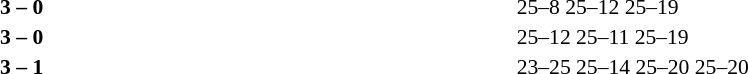<table width=100% cellspacing=1>
<tr>
<th width=20%></th>
<th width=12%></th>
<th width=20%></th>
<th width=33%></th>
<td></td>
</tr>
<tr style=font-size:90%>
<td align=right><strong></strong></td>
<td align=center><strong>3 – 0</strong></td>
<td></td>
<td>25–8 25–12 25–19</td>
<td></td>
</tr>
<tr style=font-size:90%>
<td align=right><strong></strong></td>
<td align=center><strong>3 – 0</strong></td>
<td></td>
<td>25–12 25–11 25–19</td>
<td></td>
</tr>
<tr style=font-size:90%>
<td align=right><strong></strong></td>
<td align=center><strong>3 – 1</strong></td>
<td></td>
<td>23–25 25–14 25–20 25–20</td>
</tr>
</table>
